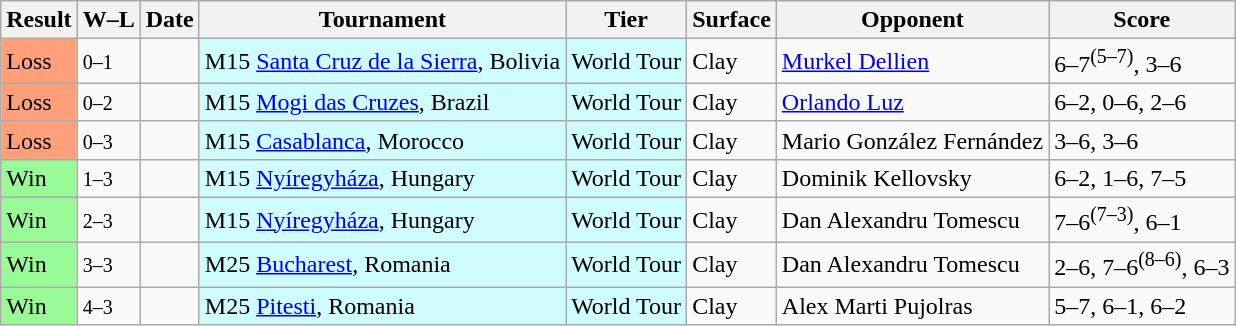<table class="sortable wikitable">
<tr>
<th>Result</th>
<th class="unsortable">W–L</th>
<th>Date</th>
<th>Tournament</th>
<th>Tier</th>
<th>Surface</th>
<th>Opponent</th>
<th class="unsortable">Score</th>
</tr>
<tr>
<td bgcolor=FFA07A>Loss</td>
<td><small>0–1</small></td>
<td></td>
<td style="background:#cffcff;">M15 <a href='#'>Santa Cruz de la Sierra</a>, Bolivia</td>
<td style="background:#cffcff;">World Tour</td>
<td>Clay</td>
<td> <a href='#'>Murkel Dellien</a></td>
<td>6–7<sup>(5–7)</sup>, 3–6</td>
</tr>
<tr>
<td bgcolor=FFA07A>Loss</td>
<td><small>0–2</small></td>
<td></td>
<td style="background:#cffcff;">M15 <a href='#'>Mogi das Cruzes</a>, Brazil</td>
<td style="background:#cffcff;">World Tour</td>
<td>Clay</td>
<td> <a href='#'>Orlando Luz</a></td>
<td>6–2, 0–6, 2–6</td>
</tr>
<tr>
<td bgcolor=FFA07A>Loss</td>
<td><small>0–3</small></td>
<td></td>
<td style="background:#cffcff;">M15 <a href='#'>Casablanca</a>, Morocco</td>
<td style="background:#cffcff;">World Tour</td>
<td>Clay</td>
<td> Mario González Fernández</td>
<td>3–6, 3–6</td>
</tr>
<tr>
<td bgcolor=98FB98>Win</td>
<td><small>1–3</small></td>
<td></td>
<td style="background:#cffcff;">M15 <a href='#'>Nyíregyháza</a>, Hungary</td>
<td style="background:#cffcff;">World Tour</td>
<td>Clay</td>
<td> Dominik Kellovsky</td>
<td>6–2, 1–6, 7–5</td>
</tr>
<tr>
<td bgcolor=98FB98>Win</td>
<td><small>2–3</small></td>
<td></td>
<td style="background:#cffcff;">M15 <a href='#'>Nyíregyháza</a>, Hungary</td>
<td style="background:#cffcff;">World Tour</td>
<td>Clay</td>
<td> Dan Alexandru Tomescu</td>
<td>7–6<sup>(7–3)</sup>, 6–1</td>
</tr>
<tr>
<td bgcolor=98FB98>Win</td>
<td><small>3–3</small></td>
<td></td>
<td style="background:#cffcff;">M25 <a href='#'>Bucharest</a>, Romania</td>
<td style="background:#cffcff;">World Tour</td>
<td>Clay</td>
<td> Dan Alexandru Tomescu</td>
<td>2–6, 7–6<sup>(8–6)</sup>, 6–3</td>
</tr>
<tr>
<td bgcolor=98FB98>Win</td>
<td><small>4–3</small></td>
<td></td>
<td style="background:#cffcff;">M25 <a href='#'>Pitesti</a>, Romania</td>
<td style="background:#cffcff;">World Tour</td>
<td>Clay</td>
<td> Alex Marti Pujolras</td>
<td>5–7, 6–1, 6–2</td>
</tr>
</table>
